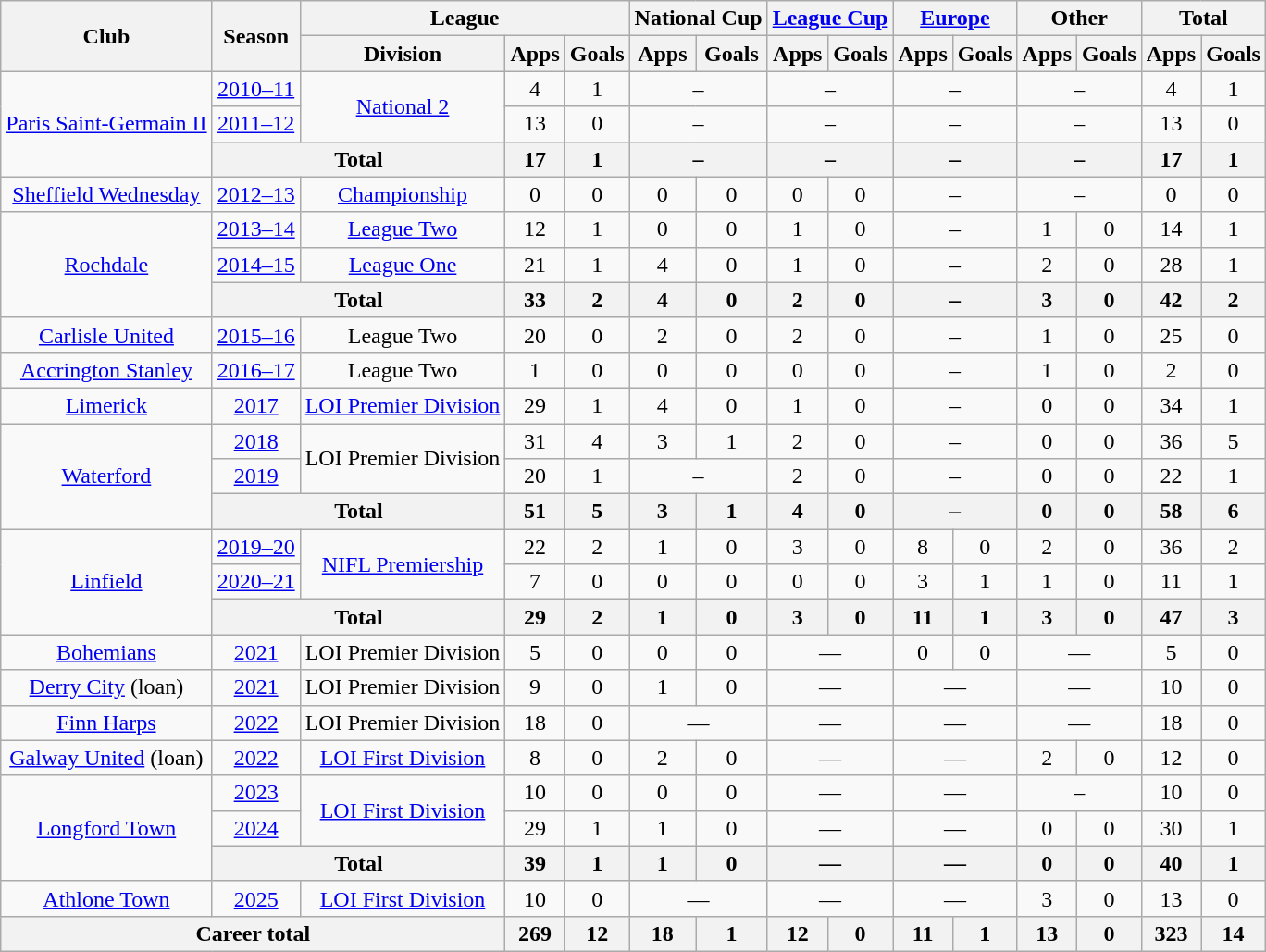<table class="wikitable" style="text-align:center">
<tr>
<th rowspan="2">Club</th>
<th rowspan="2">Season</th>
<th colspan="3">League</th>
<th colspan="2">National Cup</th>
<th colspan="2"><a href='#'>League Cup</a></th>
<th colspan="2"><a href='#'>Europe</a></th>
<th colspan="2">Other</th>
<th colspan="2">Total</th>
</tr>
<tr>
<th>Division</th>
<th>Apps</th>
<th>Goals</th>
<th>Apps</th>
<th>Goals</th>
<th>Apps</th>
<th>Goals</th>
<th>Apps</th>
<th>Goals</th>
<th>Apps</th>
<th>Goals</th>
<th>Apps</th>
<th>Goals</th>
</tr>
<tr>
<td rowspan="3"><a href='#'>Paris Saint-Germain II</a></td>
<td><a href='#'>2010–11</a></td>
<td rowspan="2"><a href='#'>National 2</a></td>
<td>4</td>
<td>1</td>
<td colspan="2">–</td>
<td colspan="2">–</td>
<td colspan="2">–</td>
<td colspan="2">–</td>
<td>4</td>
<td>1</td>
</tr>
<tr>
<td><a href='#'>2011–12</a></td>
<td>13</td>
<td>0</td>
<td colspan="2">–</td>
<td colspan="2">–</td>
<td colspan="2">–</td>
<td colspan="2">–</td>
<td>13</td>
<td>0</td>
</tr>
<tr>
<th colspan="2">Total</th>
<th>17</th>
<th>1</th>
<th colspan="2">–</th>
<th colspan="2">–</th>
<th colspan="2">–</th>
<th colspan="2">–</th>
<th>17</th>
<th>1</th>
</tr>
<tr>
<td><a href='#'>Sheffield Wednesday</a></td>
<td><a href='#'>2012–13</a></td>
<td><a href='#'>Championship</a></td>
<td>0</td>
<td>0</td>
<td>0</td>
<td>0</td>
<td>0</td>
<td>0</td>
<td colspan="2">–</td>
<td colspan="2">–</td>
<td>0</td>
<td>0</td>
</tr>
<tr>
<td rowspan="3"><a href='#'>Rochdale</a></td>
<td><a href='#'>2013–14</a></td>
<td><a href='#'>League Two</a></td>
<td>12</td>
<td>1</td>
<td>0</td>
<td>0</td>
<td>1</td>
<td>0</td>
<td colspan="2">–</td>
<td>1</td>
<td>0</td>
<td>14</td>
<td>1</td>
</tr>
<tr>
<td><a href='#'>2014–15</a></td>
<td><a href='#'>League One</a></td>
<td>21</td>
<td>1</td>
<td>4</td>
<td>0</td>
<td>1</td>
<td>0</td>
<td colspan="2">–</td>
<td>2</td>
<td>0</td>
<td>28</td>
<td>1</td>
</tr>
<tr>
<th colspan="2">Total</th>
<th>33</th>
<th>2</th>
<th>4</th>
<th>0</th>
<th>2</th>
<th>0</th>
<th colspan="2">–</th>
<th>3</th>
<th>0</th>
<th>42</th>
<th>2</th>
</tr>
<tr>
<td><a href='#'>Carlisle United</a></td>
<td><a href='#'>2015–16</a></td>
<td>League Two</td>
<td>20</td>
<td>0</td>
<td>2</td>
<td>0</td>
<td>2</td>
<td>0</td>
<td colspan="2">–</td>
<td>1</td>
<td>0</td>
<td>25</td>
<td>0</td>
</tr>
<tr>
<td><a href='#'>Accrington Stanley</a></td>
<td><a href='#'>2016–17</a></td>
<td>League Two</td>
<td>1</td>
<td>0</td>
<td>0</td>
<td>0</td>
<td>0</td>
<td>0</td>
<td colspan="2">–</td>
<td>1</td>
<td>0</td>
<td>2</td>
<td>0</td>
</tr>
<tr>
<td><a href='#'>Limerick</a></td>
<td><a href='#'>2017</a></td>
<td><a href='#'>LOI Premier Division</a></td>
<td>29</td>
<td>1</td>
<td>4</td>
<td>0</td>
<td>1</td>
<td>0</td>
<td colspan="2">–</td>
<td>0</td>
<td>0</td>
<td>34</td>
<td>1</td>
</tr>
<tr>
<td rowspan="3"><a href='#'>Waterford</a></td>
<td><a href='#'>2018</a></td>
<td rowspan="2">LOI Premier Division</td>
<td>31</td>
<td>4</td>
<td>3</td>
<td>1</td>
<td>2</td>
<td>0</td>
<td colspan="2">–</td>
<td>0</td>
<td>0</td>
<td>36</td>
<td>5</td>
</tr>
<tr>
<td><a href='#'>2019</a></td>
<td>20</td>
<td>1</td>
<td colspan="2">–</td>
<td>2</td>
<td>0</td>
<td colspan="2">–</td>
<td>0</td>
<td>0</td>
<td>22</td>
<td>1</td>
</tr>
<tr>
<th colspan="2">Total</th>
<th>51</th>
<th>5</th>
<th>3</th>
<th>1</th>
<th>4</th>
<th>0</th>
<th colspan="2">–</th>
<th>0</th>
<th>0</th>
<th>58</th>
<th>6</th>
</tr>
<tr>
<td rowspan="3"><a href='#'>Linfield</a></td>
<td><a href='#'>2019–20</a></td>
<td rowspan="2"><a href='#'>NIFL Premiership</a></td>
<td>22</td>
<td>2</td>
<td>1</td>
<td>0</td>
<td>3</td>
<td>0</td>
<td>8</td>
<td>0</td>
<td>2</td>
<td>0</td>
<td>36</td>
<td>2</td>
</tr>
<tr>
<td><a href='#'>2020–21</a></td>
<td>7</td>
<td>0</td>
<td>0</td>
<td>0</td>
<td>0</td>
<td>0</td>
<td>3</td>
<td>1</td>
<td>1</td>
<td>0</td>
<td>11</td>
<td>1</td>
</tr>
<tr>
<th colspan="2">Total</th>
<th>29</th>
<th>2</th>
<th>1</th>
<th>0</th>
<th>3</th>
<th>0</th>
<th>11</th>
<th>1</th>
<th>3</th>
<th>0</th>
<th>47</th>
<th>3</th>
</tr>
<tr>
<td><a href='#'>Bohemians</a></td>
<td><a href='#'>2021</a></td>
<td>LOI Premier Division</td>
<td>5</td>
<td>0</td>
<td>0</td>
<td>0</td>
<td colspan="2">—</td>
<td>0</td>
<td>0</td>
<td colspan="2">—</td>
<td>5</td>
<td>0</td>
</tr>
<tr>
<td><a href='#'>Derry City</a> (loan)</td>
<td><a href='#'>2021</a></td>
<td>LOI Premier Division</td>
<td>9</td>
<td>0</td>
<td>1</td>
<td>0</td>
<td colspan="2">—</td>
<td colspan="2">—</td>
<td colspan="2">—</td>
<td>10</td>
<td>0</td>
</tr>
<tr>
<td><a href='#'>Finn Harps</a></td>
<td><a href='#'>2022</a></td>
<td>LOI Premier Division</td>
<td>18</td>
<td>0</td>
<td colspan="2">—</td>
<td colspan="2">—</td>
<td colspan="2">—</td>
<td colspan="2">—</td>
<td>18</td>
<td>0</td>
</tr>
<tr>
<td><a href='#'>Galway United</a> (loan)</td>
<td><a href='#'>2022</a></td>
<td><a href='#'>LOI First Division</a></td>
<td>8</td>
<td>0</td>
<td>2</td>
<td>0</td>
<td colspan="2">—</td>
<td colspan="2">—</td>
<td>2</td>
<td>0</td>
<td>12</td>
<td>0</td>
</tr>
<tr>
<td rowspan="3"><a href='#'>Longford Town</a></td>
<td><a href='#'>2023</a></td>
<td rowspan="2"><a href='#'>LOI First Division</a></td>
<td>10</td>
<td>0</td>
<td>0</td>
<td>0</td>
<td colspan="2">—</td>
<td colspan="2">—</td>
<td colspan="2">–</td>
<td>10</td>
<td>0</td>
</tr>
<tr>
<td><a href='#'>2024</a></td>
<td>29</td>
<td>1</td>
<td>1</td>
<td>0</td>
<td colspan="2">—</td>
<td colspan="2">—</td>
<td>0</td>
<td>0</td>
<td>30</td>
<td>1</td>
</tr>
<tr>
<th colspan="2">Total</th>
<th>39</th>
<th>1</th>
<th>1</th>
<th>0</th>
<th colspan="2">—</th>
<th colspan="2">—</th>
<th>0</th>
<th>0</th>
<th>40</th>
<th>1</th>
</tr>
<tr>
<td><a href='#'>Athlone Town</a></td>
<td><a href='#'>2025</a></td>
<td><a href='#'>LOI First Division</a></td>
<td>10</td>
<td>0</td>
<td colspan="2">—</td>
<td colspan="2">—</td>
<td colspan="2">—</td>
<td>3</td>
<td>0</td>
<td>13</td>
<td>0</td>
</tr>
<tr>
<th colspan="3">Career total</th>
<th>269</th>
<th>12</th>
<th>18</th>
<th>1</th>
<th>12</th>
<th>0</th>
<th>11</th>
<th>1</th>
<th>13</th>
<th>0</th>
<th>323</th>
<th>14</th>
</tr>
</table>
